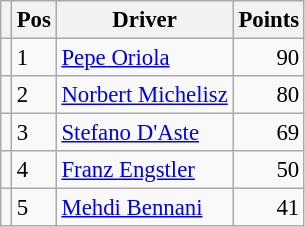<table class="wikitable" style="font-size: 95%;">
<tr>
<th></th>
<th>Pos</th>
<th>Driver</th>
<th>Points</th>
</tr>
<tr>
<td align="left"></td>
<td>1</td>
<td> <a href='#'>Pepe Oriola</a></td>
<td align="right">90</td>
</tr>
<tr>
<td align="left"></td>
<td>2</td>
<td> <a href='#'>Norbert Michelisz</a></td>
<td align="right">80</td>
</tr>
<tr>
<td align="left"></td>
<td>3</td>
<td> <a href='#'>Stefano D'Aste</a></td>
<td align="right">69</td>
</tr>
<tr>
<td align="left"></td>
<td>4</td>
<td> <a href='#'>Franz Engstler</a></td>
<td align="right">50</td>
</tr>
<tr>
<td align="left"></td>
<td>5</td>
<td> <a href='#'>Mehdi Bennani</a></td>
<td align="right">41</td>
</tr>
</table>
